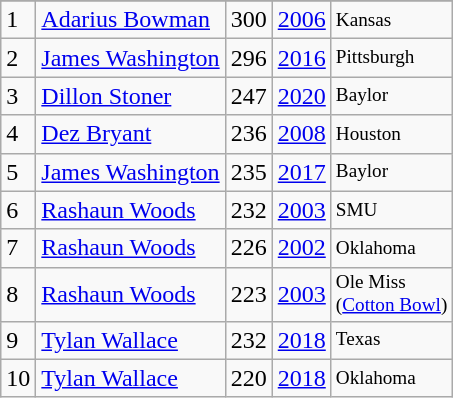<table class="wikitable">
<tr>
</tr>
<tr>
<td>1</td>
<td><a href='#'>Adarius Bowman</a></td>
<td>300</td>
<td><a href='#'>2006</a></td>
<td style="font-size:80%;">Kansas</td>
</tr>
<tr>
<td>2</td>
<td><a href='#'>James Washington</a></td>
<td>296</td>
<td><a href='#'>2016</a></td>
<td style="font-size:80%;">Pittsburgh</td>
</tr>
<tr>
<td>3</td>
<td><a href='#'>Dillon Stoner</a></td>
<td>247</td>
<td><a href='#'>2020</a></td>
<td style="font-size:80%;">Baylor</td>
</tr>
<tr>
<td>4</td>
<td><a href='#'>Dez Bryant</a></td>
<td>236</td>
<td><a href='#'>2008</a></td>
<td style="font-size:80%;">Houston</td>
</tr>
<tr>
<td>5</td>
<td><a href='#'>James Washington</a></td>
<td>235</td>
<td><a href='#'>2017</a></td>
<td style="font-size:80%;">Baylor</td>
</tr>
<tr>
<td>6</td>
<td><a href='#'>Rashaun Woods</a></td>
<td>232</td>
<td><a href='#'>2003</a></td>
<td style="font-size:80%;">SMU</td>
</tr>
<tr>
<td>7</td>
<td><a href='#'>Rashaun Woods</a></td>
<td>226</td>
<td><a href='#'>2002</a></td>
<td style="font-size:80%;">Oklahoma</td>
</tr>
<tr>
<td>8</td>
<td><a href='#'>Rashaun Woods</a></td>
<td>223</td>
<td><a href='#'>2003</a></td>
<td style="font-size:80%;">Ole Miss<br>(<a href='#'>Cotton Bowl</a>)</td>
</tr>
<tr>
<td>9</td>
<td><a href='#'>Tylan Wallace</a></td>
<td>232</td>
<td><a href='#'>2018</a></td>
<td style="font-size:80%;">Texas</td>
</tr>
<tr>
<td>10</td>
<td><a href='#'>Tylan Wallace</a></td>
<td>220</td>
<td><a href='#'>2018</a></td>
<td style="font-size:80%;">Oklahoma</td>
</tr>
</table>
